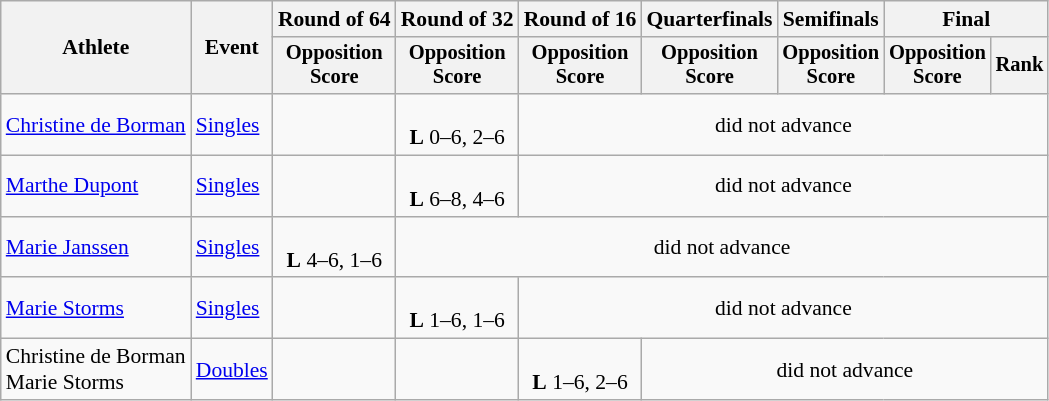<table class=wikitable style="font-size:90%">
<tr>
<th rowspan=2>Athlete</th>
<th rowspan=2>Event</th>
<th>Round of 64</th>
<th>Round of 32</th>
<th>Round of 16</th>
<th>Quarterfinals</th>
<th>Semifinals</th>
<th colspan=2>Final</th>
</tr>
<tr style="font-size:95%">
<th>Opposition<br>Score</th>
<th>Opposition<br>Score</th>
<th>Opposition<br>Score</th>
<th>Opposition<br>Score</th>
<th>Opposition<br>Score</th>
<th>Opposition<br>Score</th>
<th>Rank</th>
</tr>
<tr align=center>
<td align=left><a href='#'>Christine de Borman</a></td>
<td align=left><a href='#'>Singles</a></td>
<td></td>
<td><br> <strong>L</strong> 0–6, 2–6</td>
<td colspan=5>did not advance</td>
</tr>
<tr align=center>
<td align=left><a href='#'>Marthe Dupont</a></td>
<td align=left><a href='#'>Singles</a></td>
<td></td>
<td><br> <strong>L</strong> 6–8, 4–6</td>
<td colspan=5>did not advance</td>
</tr>
<tr align=center>
<td align=left><a href='#'>Marie Janssen</a></td>
<td align=left><a href='#'>Singles</a></td>
<td><br> <strong>L</strong> 4–6, 1–6</td>
<td colspan=6>did not advance</td>
</tr>
<tr align=center>
<td align=left><a href='#'>Marie Storms</a></td>
<td align=left><a href='#'>Singles</a></td>
<td></td>
<td><br> <strong>L</strong> 1–6, 1–6</td>
<td colspan=5>did not advance</td>
</tr>
<tr align=center>
<td align=left>Christine de Borman <br> Marie Storms</td>
<td align=left><a href='#'>Doubles</a></td>
<td></td>
<td></td>
<td> <br> <strong>L</strong> 1–6, 2–6</td>
<td colspan=4>did not advance</td>
</tr>
</table>
